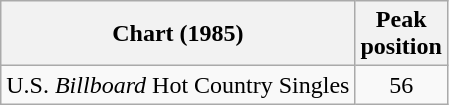<table class="wikitable sortable">
<tr>
<th>Chart (1985)</th>
<th>Peak<br>position</th>
</tr>
<tr>
<td>U.S. <em>Billboard</em> Hot Country Singles</td>
<td align="center">56</td>
</tr>
</table>
